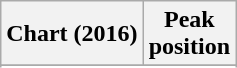<table class="wikitable sortable plainrowheaders" style="text-align:center">
<tr>
<th scope="col">Chart (2016)</th>
<th scope="col">Peak<br>position</th>
</tr>
<tr>
</tr>
<tr>
</tr>
<tr>
</tr>
<tr>
</tr>
<tr>
</tr>
<tr>
</tr>
<tr>
</tr>
<tr>
</tr>
</table>
